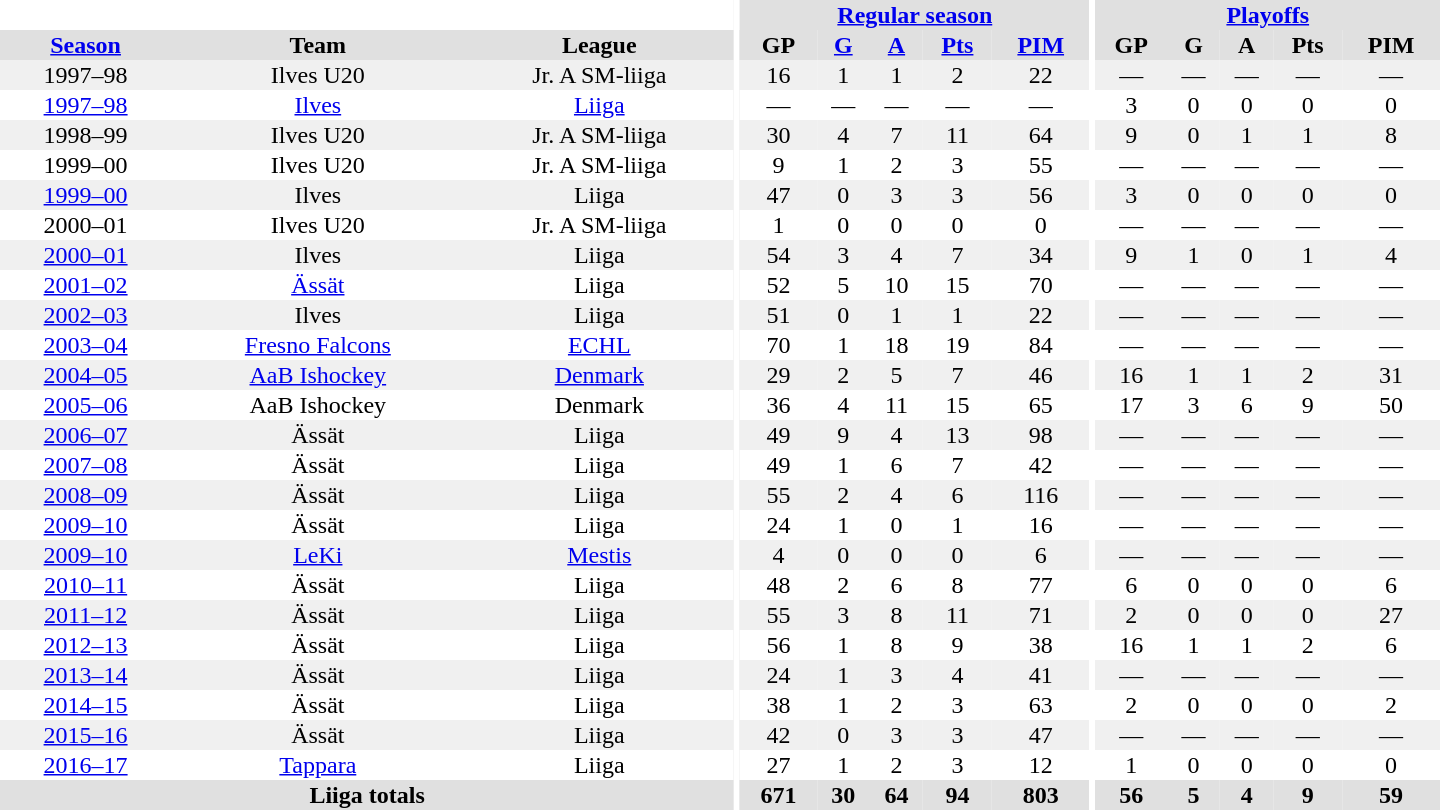<table border="0" cellpadding="1" cellspacing="0" style="text-align:center; width:60em">
<tr bgcolor="#e0e0e0">
<th colspan="3" bgcolor="#ffffff"></th>
<th rowspan="99" bgcolor="#ffffff"></th>
<th colspan="5"><a href='#'>Regular season</a></th>
<th rowspan="99" bgcolor="#ffffff"></th>
<th colspan="5"><a href='#'>Playoffs</a></th>
</tr>
<tr bgcolor="#e0e0e0">
<th><a href='#'>Season</a></th>
<th>Team</th>
<th>League</th>
<th>GP</th>
<th><a href='#'>G</a></th>
<th><a href='#'>A</a></th>
<th><a href='#'>Pts</a></th>
<th><a href='#'>PIM</a></th>
<th>GP</th>
<th>G</th>
<th>A</th>
<th>Pts</th>
<th>PIM</th>
</tr>
<tr bgcolor="#f0f0f0">
<td>1997–98</td>
<td>Ilves U20</td>
<td>Jr. A SM-liiga</td>
<td>16</td>
<td>1</td>
<td>1</td>
<td>2</td>
<td>22</td>
<td>—</td>
<td>—</td>
<td>—</td>
<td>—</td>
<td>—</td>
</tr>
<tr>
<td><a href='#'>1997–98</a></td>
<td><a href='#'>Ilves</a></td>
<td><a href='#'>Liiga</a></td>
<td>—</td>
<td>—</td>
<td>—</td>
<td>—</td>
<td>—</td>
<td>3</td>
<td>0</td>
<td>0</td>
<td>0</td>
<td>0</td>
</tr>
<tr bgcolor="#f0f0f0">
<td>1998–99</td>
<td>Ilves U20</td>
<td>Jr. A SM-liiga</td>
<td>30</td>
<td>4</td>
<td>7</td>
<td>11</td>
<td>64</td>
<td>9</td>
<td>0</td>
<td>1</td>
<td>1</td>
<td>8</td>
</tr>
<tr>
<td>1999–00</td>
<td>Ilves U20</td>
<td>Jr. A SM-liiga</td>
<td>9</td>
<td>1</td>
<td>2</td>
<td>3</td>
<td>55</td>
<td>—</td>
<td>—</td>
<td>—</td>
<td>—</td>
<td>—</td>
</tr>
<tr bgcolor="#f0f0f0">
<td><a href='#'>1999–00</a></td>
<td>Ilves</td>
<td>Liiga</td>
<td>47</td>
<td>0</td>
<td>3</td>
<td>3</td>
<td>56</td>
<td>3</td>
<td>0</td>
<td>0</td>
<td>0</td>
<td>0</td>
</tr>
<tr>
<td>2000–01</td>
<td>Ilves U20</td>
<td>Jr. A SM-liiga</td>
<td>1</td>
<td>0</td>
<td>0</td>
<td>0</td>
<td>0</td>
<td>—</td>
<td>—</td>
<td>—</td>
<td>—</td>
<td>—</td>
</tr>
<tr bgcolor="#f0f0f0">
<td><a href='#'>2000–01</a></td>
<td>Ilves</td>
<td>Liiga</td>
<td>54</td>
<td>3</td>
<td>4</td>
<td>7</td>
<td>34</td>
<td>9</td>
<td>1</td>
<td>0</td>
<td>1</td>
<td>4</td>
</tr>
<tr>
<td><a href='#'>2001–02</a></td>
<td><a href='#'>Ässät</a></td>
<td>Liiga</td>
<td>52</td>
<td>5</td>
<td>10</td>
<td>15</td>
<td>70</td>
<td>—</td>
<td>—</td>
<td>—</td>
<td>—</td>
<td>—</td>
</tr>
<tr bgcolor="#f0f0f0">
<td><a href='#'>2002–03</a></td>
<td>Ilves</td>
<td>Liiga</td>
<td>51</td>
<td>0</td>
<td>1</td>
<td>1</td>
<td>22</td>
<td>—</td>
<td>—</td>
<td>—</td>
<td>—</td>
<td>—</td>
</tr>
<tr>
<td><a href='#'>2003–04</a></td>
<td><a href='#'>Fresno Falcons</a></td>
<td><a href='#'>ECHL</a></td>
<td>70</td>
<td>1</td>
<td>18</td>
<td>19</td>
<td>84</td>
<td>—</td>
<td>—</td>
<td>—</td>
<td>—</td>
<td>—</td>
</tr>
<tr bgcolor="#f0f0f0">
<td><a href='#'>2004–05</a></td>
<td><a href='#'>AaB Ishockey</a></td>
<td><a href='#'>Denmark</a></td>
<td>29</td>
<td>2</td>
<td>5</td>
<td>7</td>
<td>46</td>
<td>16</td>
<td>1</td>
<td>1</td>
<td>2</td>
<td>31</td>
</tr>
<tr>
<td><a href='#'>2005–06</a></td>
<td>AaB Ishockey</td>
<td>Denmark</td>
<td>36</td>
<td>4</td>
<td>11</td>
<td>15</td>
<td>65</td>
<td>17</td>
<td>3</td>
<td>6</td>
<td>9</td>
<td>50</td>
</tr>
<tr bgcolor="#f0f0f0">
<td><a href='#'>2006–07</a></td>
<td>Ässät</td>
<td>Liiga</td>
<td>49</td>
<td>9</td>
<td>4</td>
<td>13</td>
<td>98</td>
<td>—</td>
<td>—</td>
<td>—</td>
<td>—</td>
<td>—</td>
</tr>
<tr>
<td><a href='#'>2007–08</a></td>
<td>Ässät</td>
<td>Liiga</td>
<td>49</td>
<td>1</td>
<td>6</td>
<td>7</td>
<td>42</td>
<td>—</td>
<td>—</td>
<td>—</td>
<td>—</td>
<td>—</td>
</tr>
<tr bgcolor="#f0f0f0">
<td><a href='#'>2008–09</a></td>
<td>Ässät</td>
<td>Liiga</td>
<td>55</td>
<td>2</td>
<td>4</td>
<td>6</td>
<td>116</td>
<td>—</td>
<td>—</td>
<td>—</td>
<td>—</td>
<td>—</td>
</tr>
<tr>
<td><a href='#'>2009–10</a></td>
<td>Ässät</td>
<td>Liiga</td>
<td>24</td>
<td>1</td>
<td>0</td>
<td>1</td>
<td>16</td>
<td>—</td>
<td>—</td>
<td>—</td>
<td>—</td>
<td>—</td>
</tr>
<tr bgcolor="#f0f0f0">
<td><a href='#'>2009–10</a></td>
<td><a href='#'>LeKi</a></td>
<td><a href='#'>Mestis</a></td>
<td>4</td>
<td>0</td>
<td>0</td>
<td>0</td>
<td>6</td>
<td>—</td>
<td>—</td>
<td>—</td>
<td>—</td>
<td>—</td>
</tr>
<tr>
<td><a href='#'>2010–11</a></td>
<td>Ässät</td>
<td>Liiga</td>
<td>48</td>
<td>2</td>
<td>6</td>
<td>8</td>
<td>77</td>
<td>6</td>
<td>0</td>
<td>0</td>
<td>0</td>
<td>6</td>
</tr>
<tr bgcolor="#f0f0f0">
<td><a href='#'>2011–12</a></td>
<td>Ässät</td>
<td>Liiga</td>
<td>55</td>
<td>3</td>
<td>8</td>
<td>11</td>
<td>71</td>
<td>2</td>
<td>0</td>
<td>0</td>
<td>0</td>
<td>27</td>
</tr>
<tr>
<td><a href='#'>2012–13</a></td>
<td>Ässät</td>
<td>Liiga</td>
<td>56</td>
<td>1</td>
<td>8</td>
<td>9</td>
<td>38</td>
<td>16</td>
<td>1</td>
<td>1</td>
<td>2</td>
<td>6</td>
</tr>
<tr bgcolor="#f0f0f0">
<td><a href='#'>2013–14</a></td>
<td>Ässät</td>
<td>Liiga</td>
<td>24</td>
<td>1</td>
<td>3</td>
<td>4</td>
<td>41</td>
<td>—</td>
<td>—</td>
<td>—</td>
<td>—</td>
<td>—</td>
</tr>
<tr>
<td><a href='#'>2014–15</a></td>
<td>Ässät</td>
<td>Liiga</td>
<td>38</td>
<td>1</td>
<td>2</td>
<td>3</td>
<td>63</td>
<td>2</td>
<td>0</td>
<td>0</td>
<td>0</td>
<td>2</td>
</tr>
<tr bgcolor="#f0f0f0">
<td><a href='#'>2015–16</a></td>
<td>Ässät</td>
<td>Liiga</td>
<td>42</td>
<td>0</td>
<td>3</td>
<td>3</td>
<td>47</td>
<td>—</td>
<td>—</td>
<td>—</td>
<td>—</td>
<td>—</td>
</tr>
<tr>
<td><a href='#'>2016–17</a></td>
<td><a href='#'>Tappara</a></td>
<td>Liiga</td>
<td>27</td>
<td>1</td>
<td>2</td>
<td>3</td>
<td>12</td>
<td>1</td>
<td>0</td>
<td>0</td>
<td>0</td>
<td>0</td>
</tr>
<tr>
</tr>
<tr ALIGN="center" bgcolor="#e0e0e0">
<th colspan="3">Liiga totals</th>
<th ALIGN="center">671</th>
<th ALIGN="center">30</th>
<th ALIGN="center">64</th>
<th ALIGN="center">94</th>
<th ALIGN="center">803</th>
<th ALIGN="center">56</th>
<th ALIGN="center">5</th>
<th ALIGN="center">4</th>
<th ALIGN="center">9</th>
<th ALIGN="center">59</th>
</tr>
</table>
